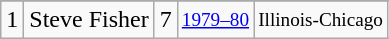<table class="wikitable">
<tr>
</tr>
<tr>
<td>1</td>
<td>Steve Fisher</td>
<td>7</td>
<td style="font-size:80%;"><a href='#'>1979–80</a></td>
<td style="font-size:80%;">Illinois-Chicago</td>
</tr>
</table>
